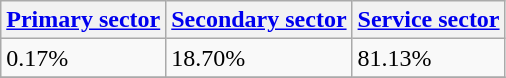<table class="wikitable" border="1">
<tr>
<th><a href='#'>Primary sector</a></th>
<th><a href='#'>Secondary sector</a></th>
<th><a href='#'>Service sector</a></th>
</tr>
<tr>
<td>0.17%</td>
<td>18.70%</td>
<td>81.13%</td>
</tr>
<tr>
</tr>
</table>
